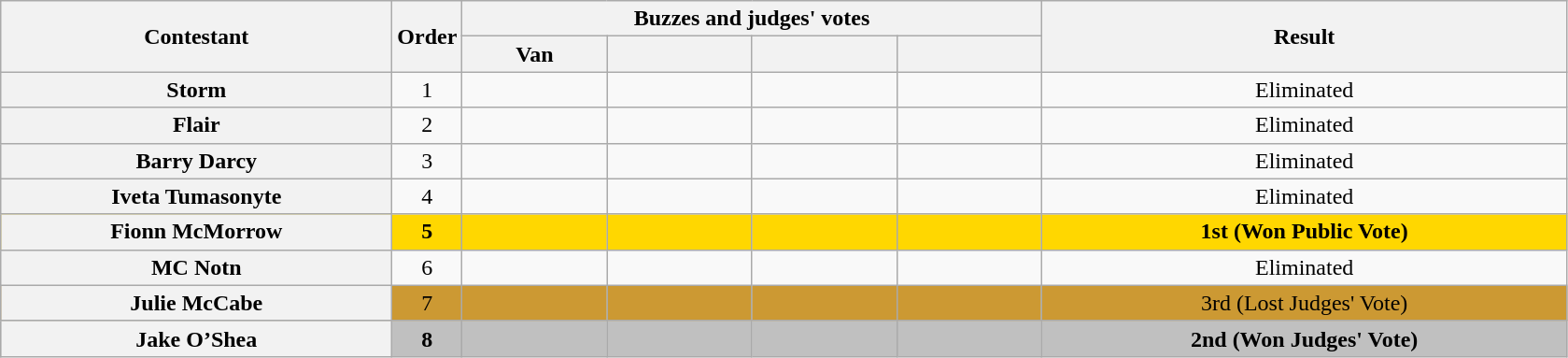<table class="wikitable sortable plainrowheaders" style="text-align:center;">
<tr>
<th scope="col" rowspan="2"  style="width:17em;">Contestant</th>
<th scope="col" rowspan="2"  style="width:1em;">Order</th>
<th colspan="4">Buzzes and judges' votes</th>
<th scope="col" rowspan="2" style="width:23em;">Result</th>
</tr>
<tr>
<th scope="col" style="width:6em;">Van</th>
<th scope="col" style="width:6em;"></th>
<th scope="col" style="width:6em;"></th>
<th scope="col" style="width:6em;"></th>
</tr>
<tr>
<th scope="row">Storm</th>
<td>1</td>
<td></td>
<td></td>
<td></td>
<td></td>
<td>Eliminated</td>
</tr>
<tr>
<th scope="row">Flair</th>
<td>2</td>
<td></td>
<td></td>
<td></td>
<td></td>
<td>Eliminated</td>
</tr>
<tr>
<th scope="row">Barry Darcy</th>
<td>3</td>
<td></td>
<td></td>
<td></td>
<td></td>
<td>Eliminated</td>
</tr>
<tr>
<th scope="row">Iveta Tumasonyte</th>
<td>4</td>
<td></td>
<td></td>
<td></td>
<td></td>
<td>Eliminated</td>
</tr>
<tr bgcolor=gold>
<th scope="row"><strong>Fionn McMorrow</strong></th>
<td><strong>5</strong></td>
<td></td>
<td></td>
<td></td>
<td></td>
<td><strong>1st (Won Public Vote)</strong></td>
</tr>
<tr>
<th scope="row">MC Notn</th>
<td>6</td>
<td></td>
<td></td>
<td></td>
<td></td>
<td>Eliminated</td>
</tr>
<tr bgcolor="#cc9933">
<th scope="row">Julie McCabe</th>
<td>7</td>
<td></td>
<td></td>
<td></td>
<td align="center"></td>
<td>3rd (Lost Judges' Vote)</td>
</tr>
<tr bgcolor="silver">
<th scope="row"><strong>Jake O’Shea</strong></th>
<td><strong>8</strong></td>
<td align="center"><strong></strong></td>
<td align="center"><strong></strong></td>
<td align="center"><strong></strong></td>
<td></td>
<td><strong>2nd (Won Judges' Vote)</strong></td>
</tr>
</table>
